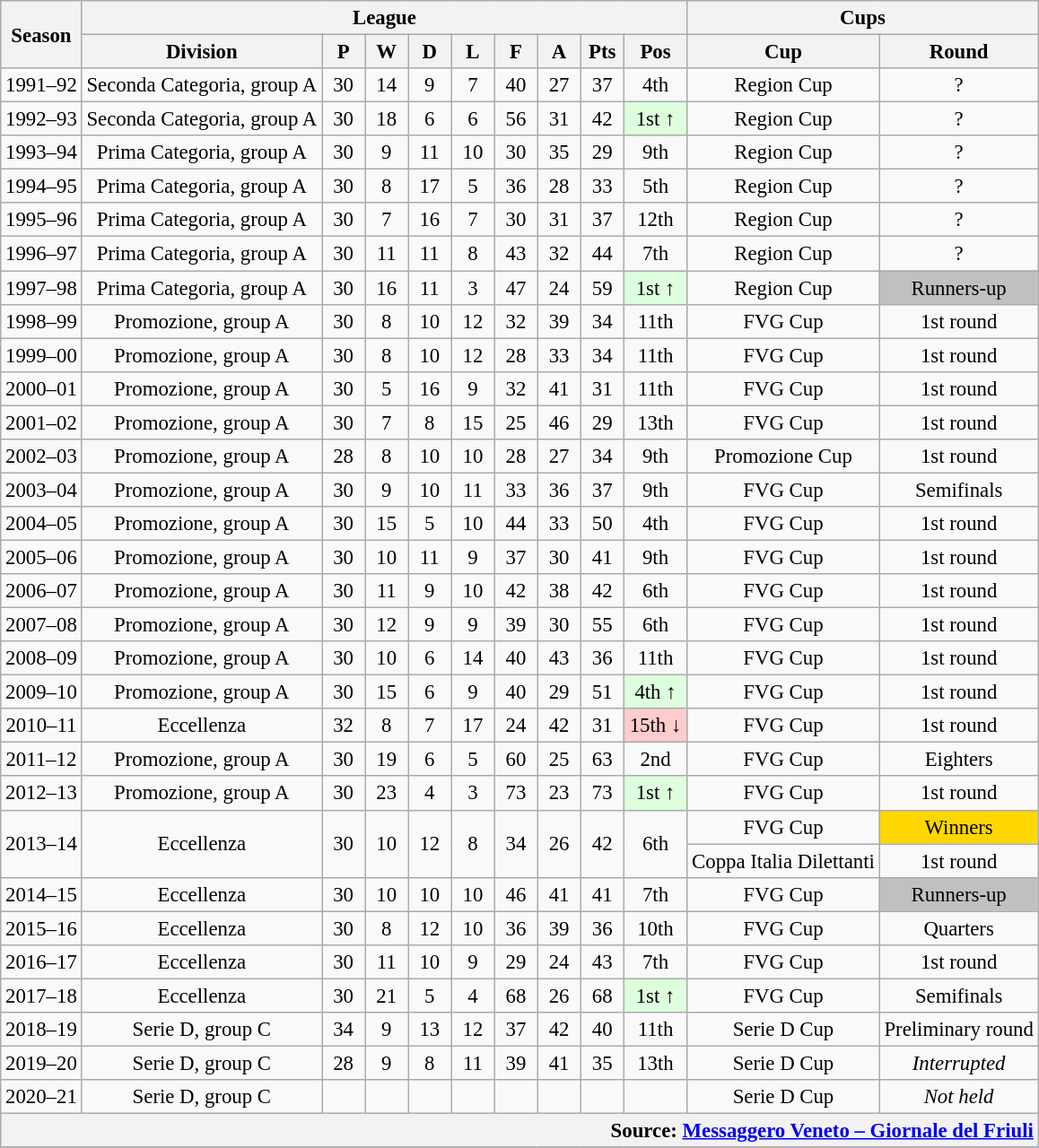<table class="wikitable" style="font-size:95%; text-align: center;">
<tr>
<th rowspan=2>Season</th>
<th colspan=9>League</th>
<th colspan=2>Cups</th>
</tr>
<tr>
<th>Division</th>
<th width="25">P</th>
<th width="25">W</th>
<th width="25">D</th>
<th width="25">L</th>
<th width="25">F</th>
<th width="25">A</th>
<th width="25">Pts</th>
<th width="40">Pos</th>
<th>Cup</th>
<th>Round</th>
</tr>
<tr>
<td>1991–92</td>
<td>Seconda Categoria, group A</td>
<td>30</td>
<td>14</td>
<td>9</td>
<td>7</td>
<td>40</td>
<td>27</td>
<td>37</td>
<td>4th</td>
<td>Region Cup</td>
<td>?</td>
</tr>
<tr>
<td>1992–93</td>
<td>Seconda Categoria, group A</td>
<td>30</td>
<td>18</td>
<td>6</td>
<td>6</td>
<td>56</td>
<td>31</td>
<td>42</td>
<td bgcolor="#DDFFDD">1st ↑</td>
<td>Region Cup</td>
<td>?</td>
</tr>
<tr>
<td>1993–94</td>
<td>Prima Categoria, group A</td>
<td>30</td>
<td>9</td>
<td>11</td>
<td>10</td>
<td>30</td>
<td>35</td>
<td>29</td>
<td>9th</td>
<td>Region Cup</td>
<td>?</td>
</tr>
<tr>
<td>1994–95</td>
<td>Prima Categoria, group A</td>
<td>30</td>
<td>8</td>
<td>17</td>
<td>5</td>
<td>36</td>
<td>28</td>
<td>33</td>
<td>5th</td>
<td>Region Cup</td>
<td>?</td>
</tr>
<tr>
<td>1995–96</td>
<td>Prima Categoria, group A</td>
<td>30</td>
<td>7</td>
<td>16</td>
<td>7</td>
<td>30</td>
<td>31</td>
<td>37</td>
<td>12th</td>
<td>Region Cup</td>
<td>?</td>
</tr>
<tr>
<td>1996–97</td>
<td>Prima Categoria, group A</td>
<td>30</td>
<td>11</td>
<td>11</td>
<td>8</td>
<td>43</td>
<td>32</td>
<td>44</td>
<td>7th</td>
<td>Region Cup</td>
<td>?</td>
</tr>
<tr>
<td>1997–98</td>
<td>Prima Categoria, group A</td>
<td>30</td>
<td>16</td>
<td>11</td>
<td>3</td>
<td>47</td>
<td>24</td>
<td>59</td>
<td bgcolor="#DDFFDD">1st ↑</td>
<td>Region Cup</td>
<td style="background:silver;">Runners-up</td>
</tr>
<tr>
<td>1998–99</td>
<td>Promozione, group A</td>
<td>30</td>
<td>8</td>
<td>10</td>
<td>12</td>
<td>32</td>
<td>39</td>
<td>34</td>
<td>11th</td>
<td>FVG Cup</td>
<td>1st round</td>
</tr>
<tr>
<td>1999–00</td>
<td>Promozione, group A</td>
<td>30</td>
<td>8</td>
<td>10</td>
<td>12</td>
<td>28</td>
<td>33</td>
<td>34</td>
<td>11th</td>
<td>FVG Cup</td>
<td>1st round</td>
</tr>
<tr>
<td>2000–01</td>
<td>Promozione, group A</td>
<td>30</td>
<td>5</td>
<td>16</td>
<td>9</td>
<td>32</td>
<td>41</td>
<td>31</td>
<td>11th</td>
<td>FVG Cup</td>
<td>1st round</td>
</tr>
<tr>
<td>2001–02</td>
<td>Promozione, group A</td>
<td>30</td>
<td>7</td>
<td>8</td>
<td>15</td>
<td>25</td>
<td>46</td>
<td>29</td>
<td>13th</td>
<td>FVG Cup</td>
<td>1st round</td>
</tr>
<tr>
<td>2002–03</td>
<td>Promozione, group A</td>
<td>28</td>
<td>8</td>
<td>10</td>
<td>10</td>
<td>28</td>
<td>27</td>
<td>34</td>
<td>9th</td>
<td>Promozione Cup</td>
<td>1st round</td>
</tr>
<tr>
<td>2003–04</td>
<td>Promozione, group A</td>
<td>30</td>
<td>9</td>
<td>10</td>
<td>11</td>
<td>33</td>
<td>36</td>
<td>37</td>
<td>9th</td>
<td>FVG Cup</td>
<td>Semifinals</td>
</tr>
<tr>
<td>2004–05</td>
<td>Promozione, group A</td>
<td>30</td>
<td>15</td>
<td>5</td>
<td>10</td>
<td>44</td>
<td>33</td>
<td>50</td>
<td>4th</td>
<td>FVG Cup</td>
<td>1st round</td>
</tr>
<tr>
<td>2005–06</td>
<td>Promozione, group A</td>
<td>30</td>
<td>10</td>
<td>11</td>
<td>9</td>
<td>37</td>
<td>30</td>
<td>41</td>
<td>9th</td>
<td>FVG Cup</td>
<td>1st round</td>
</tr>
<tr>
<td>2006–07</td>
<td>Promozione, group A</td>
<td>30</td>
<td>11</td>
<td>9</td>
<td>10</td>
<td>42</td>
<td>38</td>
<td>42</td>
<td>6th</td>
<td>FVG Cup</td>
<td>1st round</td>
</tr>
<tr>
<td>2007–08</td>
<td>Promozione, group A</td>
<td>30</td>
<td>12</td>
<td>9</td>
<td>9</td>
<td>39</td>
<td>30</td>
<td>55</td>
<td>6th</td>
<td>FVG Cup</td>
<td>1st round</td>
</tr>
<tr>
<td>2008–09</td>
<td>Promozione, group A</td>
<td>30</td>
<td>10</td>
<td>6</td>
<td>14</td>
<td>40</td>
<td>43</td>
<td>36</td>
<td>11th</td>
<td>FVG Cup</td>
<td>1st round</td>
</tr>
<tr>
<td>2009–10</td>
<td>Promozione, group A</td>
<td>30</td>
<td>15</td>
<td>6</td>
<td>9</td>
<td>40</td>
<td>29</td>
<td>51</td>
<td bgcolor="#DDFFDD">4th ↑</td>
<td>FVG Cup</td>
<td>1st round</td>
</tr>
<tr>
<td>2010–11</td>
<td>Eccellenza</td>
<td>32</td>
<td>8</td>
<td>7</td>
<td>17</td>
<td>24</td>
<td>42</td>
<td>31</td>
<td bgcolor="#FFCCCC">15th ↓</td>
<td>FVG Cup</td>
<td>1st round</td>
</tr>
<tr>
<td>2011–12</td>
<td>Promozione, group A</td>
<td>30</td>
<td>19</td>
<td>6</td>
<td>5</td>
<td>60</td>
<td>25</td>
<td>63</td>
<td>2nd</td>
<td>FVG Cup</td>
<td>Eighters</td>
</tr>
<tr>
<td>2012–13</td>
<td>Promozione, group A</td>
<td>30</td>
<td>23</td>
<td>4</td>
<td>3</td>
<td>73</td>
<td>23</td>
<td>73</td>
<td bgcolor="#DDFFDD">1st ↑</td>
<td>FVG Cup</td>
<td>1st round</td>
</tr>
<tr>
<td rowspan=2>2013–14</td>
<td rowspan=2>Eccellenza</td>
<td rowspan=2>30</td>
<td rowspan=2>10</td>
<td rowspan=2>12</td>
<td rowspan=2>8</td>
<td rowspan=2>34</td>
<td rowspan=2>26</td>
<td rowspan=2>42</td>
<td rowspan=2>6th</td>
<td>FVG Cup</td>
<td bgcolor=gold>Winners</td>
</tr>
<tr>
<td>Coppa Italia Dilettanti</td>
<td>1st round</td>
</tr>
<tr>
<td>2014–15</td>
<td>Eccellenza</td>
<td>30</td>
<td>10</td>
<td>10</td>
<td>10</td>
<td>46</td>
<td>41</td>
<td>41</td>
<td>7th</td>
<td>FVG Cup</td>
<td style="background:silver;">Runners-up</td>
</tr>
<tr>
<td>2015–16</td>
<td>Eccellenza</td>
<td>30</td>
<td>8</td>
<td>12</td>
<td>10</td>
<td>36</td>
<td>39</td>
<td>36</td>
<td>10th</td>
<td>FVG Cup</td>
<td>Quarters</td>
</tr>
<tr>
<td>2016–17</td>
<td>Eccellenza</td>
<td>30</td>
<td>11</td>
<td>10</td>
<td>9</td>
<td>29</td>
<td>24</td>
<td>43</td>
<td>7th</td>
<td>FVG Cup</td>
<td>1st round</td>
</tr>
<tr>
<td>2017–18</td>
<td>Eccellenza</td>
<td>30</td>
<td>21</td>
<td>5</td>
<td>4</td>
<td>68</td>
<td>26</td>
<td>68</td>
<td bgcolor="#DDFFDD">1st ↑</td>
<td>FVG Cup</td>
<td>Semifinals</td>
</tr>
<tr>
<td>2018–19</td>
<td>Serie D, group C</td>
<td>34</td>
<td>9</td>
<td>13</td>
<td>12</td>
<td>37</td>
<td>42</td>
<td>40</td>
<td>11th</td>
<td>Serie D Cup</td>
<td>Preliminary round</td>
</tr>
<tr>
<td>2019–20</td>
<td>Serie D, group C</td>
<td>28</td>
<td>9</td>
<td>8</td>
<td>11</td>
<td>39</td>
<td>41</td>
<td>35</td>
<td>13th</td>
<td>Serie D Cup</td>
<td><em>Interrupted</em></td>
</tr>
<tr>
<td>2020–21</td>
<td>Serie D, group C</td>
<td></td>
<td></td>
<td></td>
<td></td>
<td></td>
<td></td>
<td></td>
<td></td>
<td>Serie D Cup</td>
<td><em>Not held</em></td>
</tr>
<tr style="background-color: #ffffff;">
<th colspan="12" style="text-align: right;">Source: <a href='#'>Messaggero Veneto – Giornale del Friuli</a></th>
</tr>
<tr>
</tr>
</table>
